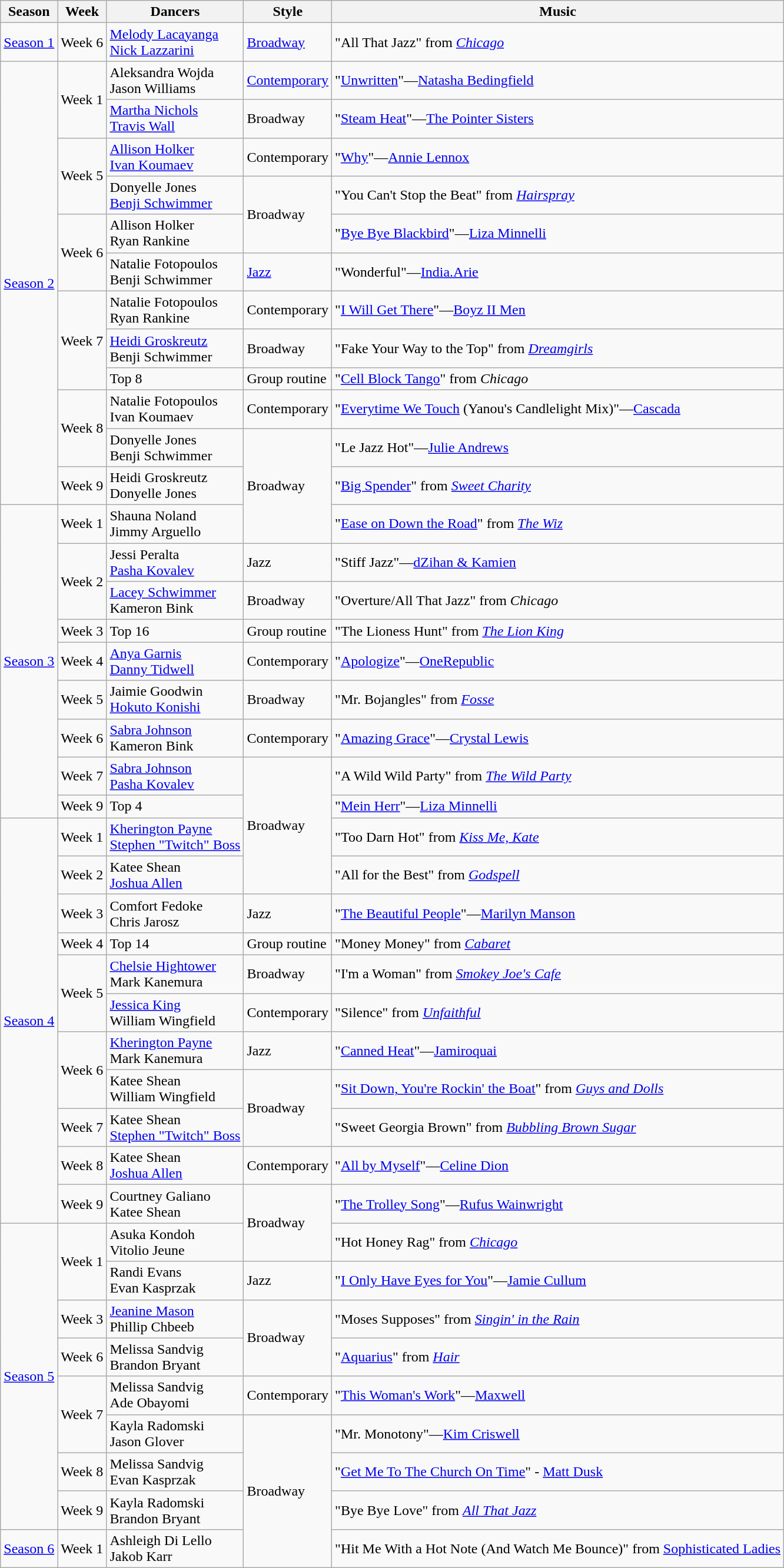<table class="wikitable">
<tr>
<th>Season</th>
<th>Week</th>
<th>Dancers</th>
<th>Style</th>
<th>Music</th>
</tr>
<tr>
<td><a href='#'>Season 1</a></td>
<td>Week 6</td>
<td><a href='#'>Melody Lacayanga</a><br><a href='#'>Nick Lazzarini</a></td>
<td><a href='#'>Broadway</a></td>
<td>"All That Jazz" from <em><a href='#'>Chicago</a></em></td>
</tr>
<tr>
<td rowspan="12"><a href='#'>Season 2</a></td>
<td rowspan="2">Week 1</td>
<td>Aleksandra Wojda<br>Jason Williams</td>
<td><a href='#'>Contemporary</a></td>
<td>"<a href='#'>Unwritten</a>"—<a href='#'>Natasha Bedingfield</a></td>
</tr>
<tr>
<td><a href='#'>Martha Nichols</a><br><a href='#'>Travis Wall</a></td>
<td>Broadway</td>
<td>"<a href='#'>Steam Heat</a>"—<a href='#'>The Pointer Sisters</a></td>
</tr>
<tr>
<td rowspan="2">Week 5</td>
<td><a href='#'>Allison Holker</a><br><a href='#'>Ivan Koumaev</a></td>
<td>Contemporary</td>
<td>"<a href='#'>Why</a>"—<a href='#'>Annie Lennox</a></td>
</tr>
<tr>
<td>Donyelle Jones<br><a href='#'>Benji Schwimmer</a></td>
<td rowspan="2">Broadway</td>
<td>"You Can't Stop the Beat" from <em><a href='#'>Hairspray</a></em></td>
</tr>
<tr>
<td rowspan="2">Week 6</td>
<td>Allison Holker<br>Ryan Rankine</td>
<td>"<a href='#'>Bye Bye Blackbird</a>"—<a href='#'>Liza Minnelli</a></td>
</tr>
<tr>
<td>Natalie Fotopoulos<br>Benji Schwimmer</td>
<td><a href='#'>Jazz</a></td>
<td>"Wonderful"—<a href='#'>India.Arie</a></td>
</tr>
<tr>
<td rowspan="3">Week 7</td>
<td>Natalie Fotopoulos<br>Ryan Rankine</td>
<td>Contemporary</td>
<td>"<a href='#'>I Will Get There</a>"—<a href='#'>Boyz II Men</a></td>
</tr>
<tr>
<td><a href='#'>Heidi Groskreutz</a><br>Benji Schwimmer</td>
<td>Broadway</td>
<td>"Fake Your Way to the Top" from <em><a href='#'>Dreamgirls</a></em></td>
</tr>
<tr>
<td>Top 8</td>
<td>Group routine</td>
<td>"<a href='#'>Cell Block Tango</a>" from <em>Chicago</em></td>
</tr>
<tr>
<td rowspan="2">Week 8</td>
<td>Natalie Fotopoulos<br>Ivan Koumaev</td>
<td>Contemporary</td>
<td>"<a href='#'>Everytime We Touch</a> (Yanou's Candlelight Mix)"—<a href='#'>Cascada</a></td>
</tr>
<tr>
<td>Donyelle Jones<br>Benji Schwimmer</td>
<td rowspan="3">Broadway</td>
<td>"Le Jazz Hot"—<a href='#'>Julie Andrews</a></td>
</tr>
<tr>
<td>Week 9</td>
<td>Heidi Groskreutz<br>Donyelle Jones</td>
<td>"<a href='#'>Big Spender</a>" from <em><a href='#'>Sweet Charity</a></em></td>
</tr>
<tr>
<td rowspan="9"><a href='#'>Season 3</a></td>
<td>Week 1</td>
<td>Shauna Noland<br>Jimmy Arguello</td>
<td>"<a href='#'>Ease on Down the Road</a>" from <em><a href='#'>The Wiz</a></em></td>
</tr>
<tr>
<td rowspan="2">Week 2</td>
<td>Jessi Peralta<br><a href='#'>Pasha Kovalev</a></td>
<td>Jazz</td>
<td>"Stiff Jazz"—<a href='#'>dZihan & Kamien</a></td>
</tr>
<tr>
<td><a href='#'>Lacey Schwimmer</a><br>Kameron Bink</td>
<td>Broadway</td>
<td>"Overture/All That Jazz" from <em>Chicago</em></td>
</tr>
<tr>
<td>Week 3</td>
<td>Top 16</td>
<td>Group routine</td>
<td>"The Lioness Hunt" from <em><a href='#'>The Lion King</a></em></td>
</tr>
<tr>
<td>Week 4</td>
<td><a href='#'>Anya Garnis</a><br><a href='#'>Danny Tidwell</a></td>
<td>Contemporary</td>
<td>"<a href='#'>Apologize</a>"—<a href='#'>OneRepublic</a></td>
</tr>
<tr>
<td>Week 5</td>
<td>Jaimie Goodwin<br><a href='#'>Hokuto Konishi</a></td>
<td>Broadway</td>
<td>"Mr. Bojangles" from <em><a href='#'>Fosse</a></em></td>
</tr>
<tr>
<td>Week 6</td>
<td><a href='#'>Sabra Johnson</a><br>Kameron Bink</td>
<td>Contemporary</td>
<td>"<a href='#'>Amazing Grace</a>"—<a href='#'>Crystal Lewis</a></td>
</tr>
<tr>
<td>Week 7</td>
<td><a href='#'>Sabra Johnson</a><br><a href='#'>Pasha Kovalev</a></td>
<td rowspan="4">Broadway</td>
<td>"A Wild Wild Party" from <em><a href='#'>The Wild Party</a></em></td>
</tr>
<tr>
<td>Week 9</td>
<td>Top 4</td>
<td>"<a href='#'>Mein Herr</a>"—<a href='#'>Liza Minnelli</a></td>
</tr>
<tr>
<td rowspan="11"><a href='#'>Season 4</a></td>
<td>Week 1</td>
<td><a href='#'>Kherington Payne</a><br><a href='#'>Stephen "Twitch" Boss</a></td>
<td>"Too Darn Hot" from <em><a href='#'>Kiss Me, Kate</a></em></td>
</tr>
<tr>
<td>Week 2</td>
<td>Katee Shean<br><a href='#'>Joshua Allen</a></td>
<td>"All for the Best" from <em><a href='#'>Godspell</a></em></td>
</tr>
<tr>
<td>Week 3</td>
<td>Comfort Fedoke<br>Chris Jarosz</td>
<td>Jazz</td>
<td>"<a href='#'>The Beautiful People</a>"—<a href='#'>Marilyn Manson</a></td>
</tr>
<tr>
<td>Week 4</td>
<td>Top 14</td>
<td>Group routine</td>
<td>"Money Money" from <em><a href='#'>Cabaret</a></em></td>
</tr>
<tr>
<td rowspan="2">Week 5</td>
<td><a href='#'>Chelsie Hightower</a><br>Mark Kanemura</td>
<td>Broadway</td>
<td>"I'm a Woman" from <em><a href='#'>Smokey Joe's Cafe</a></em></td>
</tr>
<tr>
<td><a href='#'>Jessica King</a><br>William Wingfield</td>
<td>Contemporary</td>
<td>"Silence" from <em><a href='#'>Unfaithful</a></em></td>
</tr>
<tr>
<td rowspan="2">Week 6</td>
<td><a href='#'>Kherington Payne</a><br>Mark Kanemura</td>
<td>Jazz</td>
<td>"<a href='#'>Canned Heat</a>"—<a href='#'>Jamiroquai</a></td>
</tr>
<tr>
<td>Katee Shean<br>William Wingfield</td>
<td rowspan="2">Broadway</td>
<td>"<a href='#'>Sit Down, You're Rockin' the Boat</a>" from <em><a href='#'>Guys and Dolls</a></em></td>
</tr>
<tr>
<td>Week 7</td>
<td>Katee Shean<br><a href='#'>Stephen "Twitch" Boss</a></td>
<td>"Sweet Georgia Brown" from <em><a href='#'>Bubbling Brown Sugar</a></em></td>
</tr>
<tr>
<td>Week 8</td>
<td>Katee Shean<br><a href='#'>Joshua Allen</a></td>
<td>Contemporary</td>
<td>"<a href='#'>All by Myself</a>"—<a href='#'>Celine Dion</a></td>
</tr>
<tr>
<td>Week 9</td>
<td>Courtney Galiano<br>Katee Shean</td>
<td rowspan="2">Broadway</td>
<td>"<a href='#'>The Trolley Song</a>"—<a href='#'>Rufus Wainwright</a></td>
</tr>
<tr>
<td rowspan="8"><a href='#'>Season 5</a></td>
<td rowspan="2">Week 1</td>
<td>Asuka Kondoh<br>Vitolio Jeune</td>
<td>"Hot Honey Rag" from <em><a href='#'>Chicago</a></em></td>
</tr>
<tr>
<td>Randi Evans<br>Evan Kasprzak</td>
<td>Jazz</td>
<td>"<a href='#'>I Only Have Eyes for You</a>"—<a href='#'>Jamie Cullum</a></td>
</tr>
<tr>
<td>Week 3</td>
<td><a href='#'>Jeanine Mason</a><br>Phillip Chbeeb</td>
<td rowspan="2">Broadway</td>
<td>"Moses Supposes" from <em><a href='#'>Singin' in the Rain</a></em></td>
</tr>
<tr>
<td>Week 6</td>
<td>Melissa Sandvig<br>Brandon Bryant</td>
<td>"<a href='#'>Aquarius</a>" from <em><a href='#'>Hair</a></em></td>
</tr>
<tr>
<td rowspan="2">Week 7</td>
<td>Melissa Sandvig<br>Ade Obayomi</td>
<td>Contemporary</td>
<td>"<a href='#'>This Woman's Work</a>"—<a href='#'>Maxwell</a></td>
</tr>
<tr>
<td>Kayla Radomski<br>Jason Glover</td>
<td rowspan="4">Broadway</td>
<td>"Mr. Monotony"—<a href='#'>Kim Criswell</a></td>
</tr>
<tr>
<td>Week 8</td>
<td>Melissa Sandvig<br>Evan Kasprzak</td>
<td>"<a href='#'>Get Me To The Church On Time</a>" - <a href='#'>Matt Dusk</a></td>
</tr>
<tr>
<td>Week 9</td>
<td>Kayla Radomski<br>Brandon Bryant</td>
<td>"Bye Bye Love" from <em><a href='#'>All That Jazz</a></em></td>
</tr>
<tr>
<td rowspan="1"><a href='#'>Season 6</a></td>
<td>Week 1</td>
<td>Ashleigh Di Lello<br>Jakob Karr</td>
<td>"Hit Me With a Hot Note (And Watch Me Bounce)" from <a href='#'>Sophisticated Ladies</a></td>
</tr>
</table>
